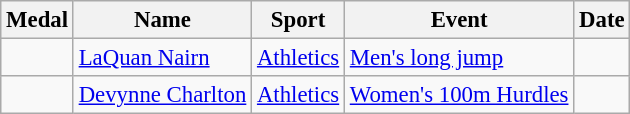<table class="wikitable sortable" style="font-size: 95%;">
<tr>
<th>Medal</th>
<th>Name</th>
<th>Sport</th>
<th>Event</th>
<th>Date</th>
</tr>
<tr>
<td></td>
<td><a href='#'>LaQuan Nairn</a></td>
<td><a href='#'>Athletics</a></td>
<td><a href='#'>Men's long jump</a></td>
<td></td>
</tr>
<tr>
<td></td>
<td><a href='#'>Devynne Charlton</a></td>
<td><a href='#'>Athletics</a></td>
<td><a href='#'>Women's 100m Hurdles</a></td>
<td></td>
</tr>
</table>
